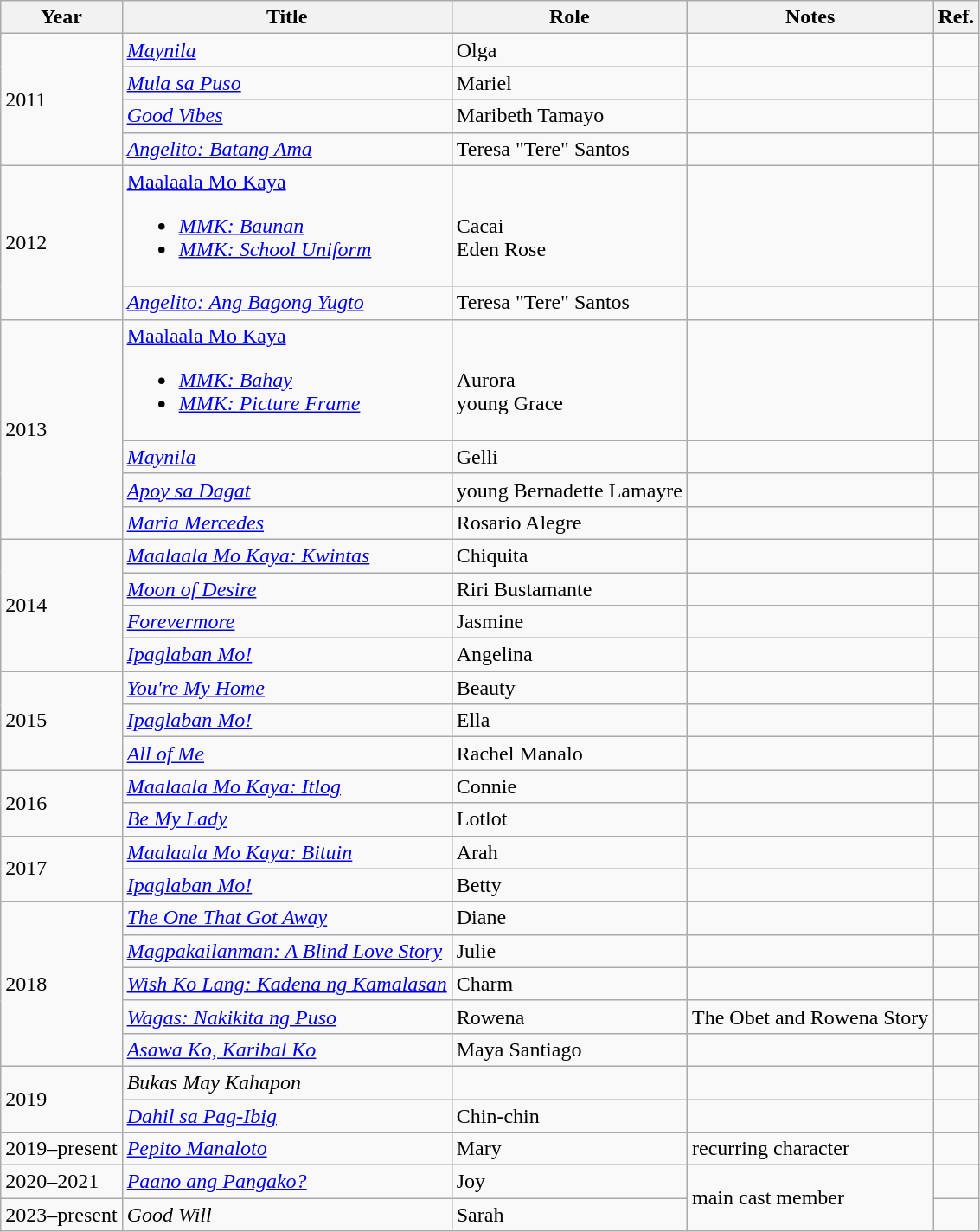<table class="wikitable sortable">
<tr>
<th>Year</th>
<th>Title</th>
<th>Role</th>
<th>Notes</th>
<th>Ref.</th>
</tr>
<tr>
<td rowspan="4">2011</td>
<td><em><a href='#'>Maynila</a></em></td>
<td>Olga</td>
<td></td>
<td></td>
</tr>
<tr>
<td><em><a href='#'>Mula sa Puso</a></em></td>
<td>Mariel</td>
<td></td>
<td></td>
</tr>
<tr>
<td><em><a href='#'>Good Vibes</a></em></td>
<td>Maribeth Tamayo</td>
<td></td>
<td></td>
</tr>
<tr>
<td><em><a href='#'>Angelito: Batang Ama</a></em></td>
<td>Teresa "Tere" Santos</td>
<td></td>
<td></td>
</tr>
<tr>
<td rowspan="2">2012</td>
<td><a href='#'>Maalaala Mo Kaya</a><br><ul><li><em><a href='#'>MMK: Baunan</a></em></li><li><em><a href='#'>MMK: School Uniform</a></em></li></ul></td>
<td><br>Cacai<br>Eden Rose</td>
<td><br><br></td>
<td><br><br></td>
</tr>
<tr>
<td><em><a href='#'>Angelito: Ang Bagong Yugto</a></em></td>
<td>Teresa "Tere" Santos</td>
<td></td>
<td></td>
</tr>
<tr>
<td rowspan="4">2013</td>
<td><a href='#'>Maalaala Mo Kaya</a><br><ul><li><em><a href='#'>MMK: Bahay</a></em></li><li><em><a href='#'>MMK: Picture Frame</a></em></li></ul></td>
<td><br>Aurora<br>young Grace</td>
<td><br><br></td>
<td></td>
</tr>
<tr>
<td><em><a href='#'>Maynila</a></em></td>
<td>Gelli</td>
<td></td>
<td></td>
</tr>
<tr>
<td><em><a href='#'>Apoy sa Dagat</a></em></td>
<td>young Bernadette Lamayre</td>
<td></td>
<td></td>
</tr>
<tr>
<td><em><a href='#'>Maria Mercedes</a></em></td>
<td>Rosario Alegre</td>
<td></td>
<td></td>
</tr>
<tr>
<td rowspan="4">2014</td>
<td><em><a href='#'>Maalaala Mo Kaya: Kwintas</a></em></td>
<td>Chiquita</td>
<td></td>
<td></td>
</tr>
<tr>
<td><em><a href='#'>Moon of Desire</a></em></td>
<td>Riri Bustamante</td>
<td></td>
<td></td>
</tr>
<tr>
<td><em><a href='#'>Forevermore</a></em></td>
<td>Jasmine</td>
<td></td>
<td></td>
</tr>
<tr>
<td><em><a href='#'>Ipaglaban Mo!</a></em></td>
<td>Angelina</td>
<td></td>
<td></td>
</tr>
<tr>
<td rowspan="3">2015</td>
<td><em><a href='#'>You're My Home</a></em></td>
<td>Beauty</td>
<td></td>
<td></td>
</tr>
<tr>
<td><em><a href='#'>Ipaglaban Mo!</a></em></td>
<td>Ella</td>
<td></td>
<td></td>
</tr>
<tr>
<td><em><a href='#'>All of Me</a></em></td>
<td>Rachel Manalo</td>
<td></td>
<td></td>
</tr>
<tr>
<td rowspan="2">2016</td>
<td><em><a href='#'>Maalaala Mo Kaya: Itlog</a></em></td>
<td>Connie</td>
<td></td>
<td></td>
</tr>
<tr>
<td><em><a href='#'>Be My Lady</a></em></td>
<td>Lotlot</td>
<td></td>
<td></td>
</tr>
<tr>
<td rowspan="2">2017</td>
<td><em><a href='#'>Maalaala Mo Kaya: Bituin</a></em></td>
<td>Arah</td>
<td></td>
<td></td>
</tr>
<tr>
<td><em><a href='#'>Ipaglaban Mo!</a></em></td>
<td>Betty</td>
<td></td>
<td></td>
</tr>
<tr>
<td rowspan="5">2018</td>
<td><em><a href='#'>The One That Got Away</a></em></td>
<td>Diane</td>
<td></td>
<td></td>
</tr>
<tr>
<td><em><a href='#'>Magpakailanman: A Blind Love Story</a></em></td>
<td>Julie</td>
<td></td>
<td></td>
</tr>
<tr>
<td><em><a href='#'>Wish Ko Lang: Kadena ng Kamalasan</a></em></td>
<td>Charm</td>
<td></td>
<td></td>
</tr>
<tr>
<td><em><a href='#'>Wagas: Nakikita ng Puso</a></em></td>
<td>Rowena</td>
<td>The Obet and Rowena Story</td>
<td></td>
</tr>
<tr>
<td><em><a href='#'>Asawa Ko, Karibal Ko</a></em></td>
<td>Maya Santiago</td>
<td></td>
<td></td>
</tr>
<tr>
<td rowspan=2>2019</td>
<td><em>Bukas May Kahapon</em></td>
<td></td>
<td></td>
<td></td>
</tr>
<tr>
<td><em><a href='#'>Dahil sa Pag-Ibig</a></em></td>
<td>Chin-chin</td>
<td></td>
<td></td>
</tr>
<tr>
<td>2019–present</td>
<td><em><a href='#'>Pepito Manaloto</a></em></td>
<td>Mary</td>
<td>recurring character</td>
<td></td>
</tr>
<tr>
<td>2020–2021</td>
<td><em><a href='#'>Paano ang Pangako?</a></em></td>
<td>Joy</td>
<td rowspan=2>main cast member</td>
<td></td>
</tr>
<tr>
<td>2023–present</td>
<td><em>Good Will</em></td>
<td>Sarah</td>
<td></td>
</tr>
</table>
